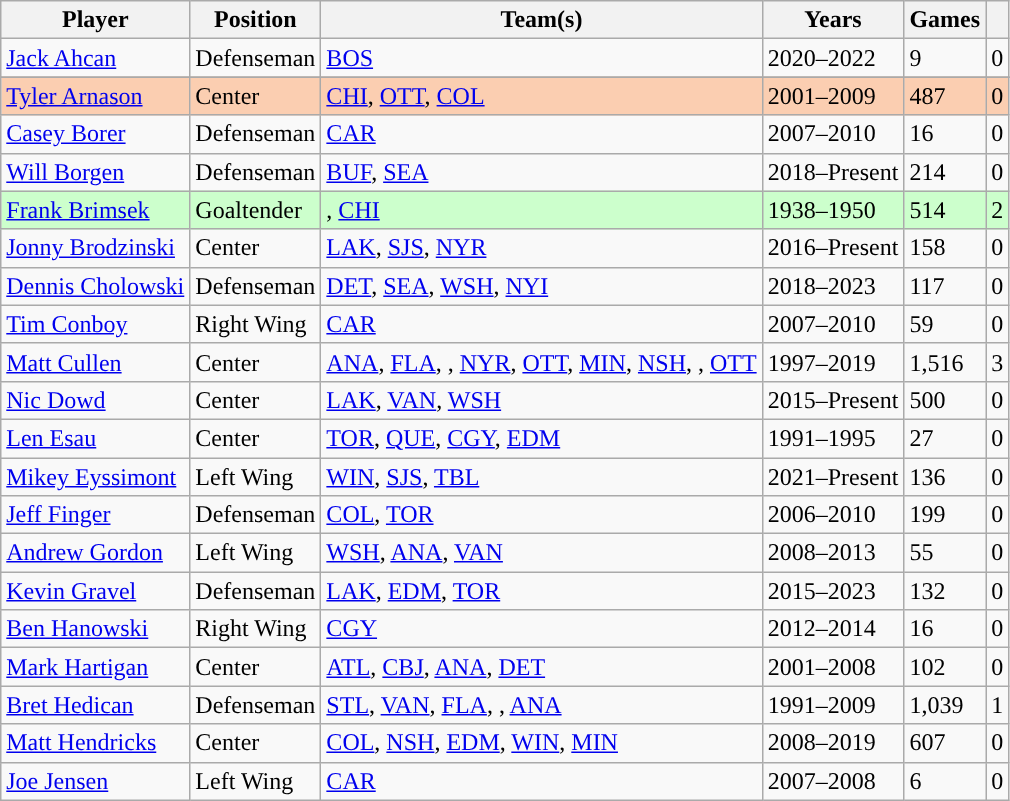<table class="wikitable sortable">
<tr>
<th>Player</th>
<th>Position</th>
<th>Team(s)</th>
<th>Years</th>
<th>Games</th>
<th><a href='#'></a></th>
</tr>
<tr>
<td><a href='#'>Jack Ahcan</a></td>
<td>Defenseman</td>
<td><a href='#'>BOS</a></td>
<td>2020–2022</td>
<td>9</td>
<td>0</td>
</tr>
<tr>
</tr>
<tr bgcolor=FBCEB1>
<td><a href='#'>Tyler Arnason</a></td>
<td>Center</td>
<td><a href='#'>CHI</a>, <a href='#'>OTT</a>, <a href='#'>COL</a></td>
<td>2001–2009</td>
<td>487</td>
<td>0</td>
</tr>
<tr>
<td><a href='#'>Casey Borer</a></td>
<td>Defenseman</td>
<td><a href='#'>CAR</a></td>
<td>2007–2010</td>
<td>16</td>
<td>0</td>
</tr>
<tr>
<td><a href='#'>Will Borgen</a></td>
<td>Defenseman</td>
<td><a href='#'>BUF</a>, <a href='#'>SEA</a></td>
<td>2018–Present</td>
<td>214</td>
<td>0</td>
</tr>
<tr bgcolor=ccffcc>
<td><a href='#'>Frank Brimsek</a></td>
<td>Goaltender</td>
<td><span><strong></strong></span>, <a href='#'>CHI</a></td>
<td>1938–1950</td>
<td>514</td>
<td>2</td>
</tr>
<tr>
<td><a href='#'>Jonny Brodzinski</a></td>
<td>Center</td>
<td><a href='#'>LAK</a>, <a href='#'>SJS</a>, <a href='#'>NYR</a></td>
<td>2016–Present</td>
<td>158</td>
<td>0</td>
</tr>
<tr>
<td><a href='#'>Dennis Cholowski</a></td>
<td>Defenseman</td>
<td><a href='#'>DET</a>, <a href='#'>SEA</a>, <a href='#'>WSH</a>, <a href='#'>NYI</a></td>
<td>2018–2023</td>
<td>117</td>
<td>0</td>
</tr>
<tr>
<td><a href='#'>Tim Conboy</a></td>
<td>Right Wing</td>
<td><a href='#'>CAR</a></td>
<td>2007–2010</td>
<td>59</td>
<td>0</td>
</tr>
<tr>
<td><a href='#'>Matt Cullen</a></td>
<td>Center</td>
<td><a href='#'>ANA</a>, <a href='#'>FLA</a>, <span><strong></strong></span>, <a href='#'>NYR</a>, <a href='#'>OTT</a>, <a href='#'>MIN</a>, <a href='#'>NSH</a>, <span><strong></strong></span>, <a href='#'>OTT</a></td>
<td>1997–2019</td>
<td>1,516</td>
<td>3</td>
</tr>
<tr>
<td><a href='#'>Nic Dowd</a></td>
<td>Center</td>
<td><a href='#'>LAK</a>, <a href='#'>VAN</a>, <a href='#'>WSH</a></td>
<td>2015–Present</td>
<td>500</td>
<td>0</td>
</tr>
<tr>
<td><a href='#'>Len Esau</a></td>
<td>Center</td>
<td><a href='#'>TOR</a>, <a href='#'>QUE</a>, <a href='#'>CGY</a>, <a href='#'>EDM</a></td>
<td>1991–1995</td>
<td>27</td>
<td>0</td>
</tr>
<tr>
<td><a href='#'>Mikey Eyssimont</a></td>
<td>Left Wing</td>
<td><a href='#'>WIN</a>, <a href='#'>SJS</a>, <a href='#'>TBL</a></td>
<td>2021–Present</td>
<td>136</td>
<td>0</td>
</tr>
<tr>
<td><a href='#'>Jeff Finger</a></td>
<td>Defenseman</td>
<td><a href='#'>COL</a>, <a href='#'>TOR</a></td>
<td>2006–2010</td>
<td>199</td>
<td>0</td>
</tr>
<tr>
<td><a href='#'>Andrew Gordon</a></td>
<td>Left Wing</td>
<td><a href='#'>WSH</a>, <a href='#'>ANA</a>, <a href='#'>VAN</a></td>
<td>2008–2013</td>
<td>55</td>
<td>0</td>
</tr>
<tr>
<td><a href='#'>Kevin Gravel</a></td>
<td>Defenseman</td>
<td><a href='#'>LAK</a>, <a href='#'>EDM</a>, <a href='#'>TOR</a></td>
<td>2015–2023</td>
<td>132</td>
<td>0</td>
</tr>
<tr>
<td><a href='#'>Ben Hanowski</a></td>
<td>Right Wing</td>
<td><a href='#'>CGY</a></td>
<td>2012–2014</td>
<td>16</td>
<td>0</td>
</tr>
<tr>
<td><a href='#'>Mark Hartigan</a></td>
<td>Center</td>
<td><a href='#'>ATL</a>, <a href='#'>CBJ</a>, <a href='#'>ANA</a>, <a href='#'>DET</a></td>
<td>2001–2008</td>
<td>102</td>
<td>0</td>
</tr>
<tr>
<td><a href='#'>Bret Hedican</a></td>
<td>Defenseman</td>
<td><a href='#'>STL</a>, <a href='#'>VAN</a>, <a href='#'>FLA</a>, <span><strong></strong></span>, <a href='#'>ANA</a></td>
<td>1991–2009</td>
<td>1,039</td>
<td>1</td>
</tr>
<tr>
<td><a href='#'>Matt Hendricks</a></td>
<td>Center</td>
<td><a href='#'>COL</a>, <a href='#'>NSH</a>, <a href='#'>EDM</a>, <a href='#'>WIN</a>, <a href='#'>MIN</a></td>
<td>2008–2019</td>
<td>607</td>
<td>0</td>
</tr>
<tr>
<td><a href='#'>Joe Jensen</a></td>
<td>Left Wing</td>
<td><a href='#'>CAR</a></td>
<td>2007–2008</td>
<td>6</td>
<td>0</td>
</tr>
</table>
